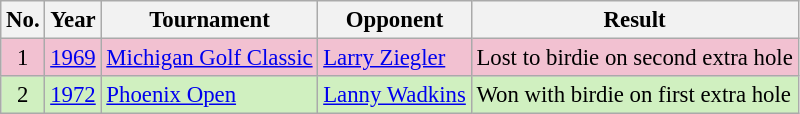<table class="wikitable" style="font-size:95%;">
<tr>
<th>No.</th>
<th>Year</th>
<th>Tournament</th>
<th>Opponent</th>
<th>Result</th>
</tr>
<tr style="background:#F2C1D1;">
<td align=center>1</td>
<td><a href='#'>1969</a></td>
<td><a href='#'>Michigan Golf Classic</a></td>
<td> <a href='#'>Larry Ziegler</a></td>
<td>Lost to birdie on second extra hole</td>
</tr>
<tr style="background:#D0F0C0;">
<td align=center>2</td>
<td><a href='#'>1972</a></td>
<td><a href='#'>Phoenix Open</a></td>
<td> <a href='#'>Lanny Wadkins</a></td>
<td>Won with birdie on first extra hole</td>
</tr>
</table>
